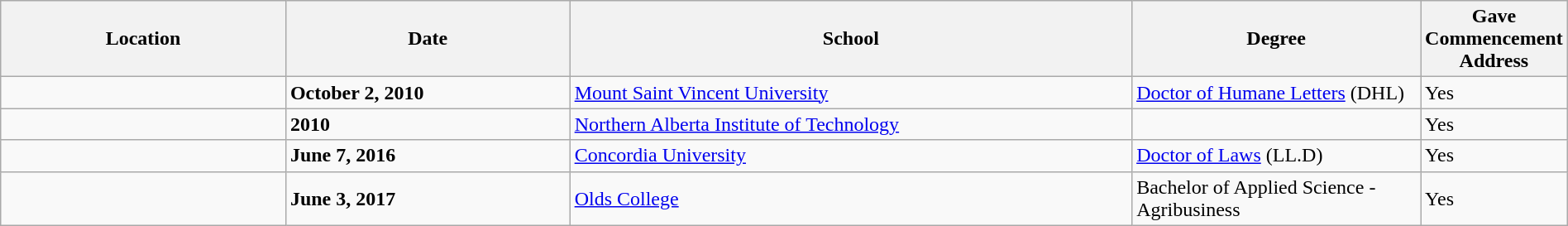<table class="wikitable" style="width:100%;">
<tr>
<th style="width:20%;">Location</th>
<th style="width:20%;">Date</th>
<th style="width:40%;">School</th>
<th style="width:20%;">Degree</th>
<th style="width:20%;">Gave Commencement Address</th>
</tr>
<tr>
<td></td>
<td><strong>October 2, 2010</strong></td>
<td><a href='#'>Mount Saint Vincent University</a></td>
<td><a href='#'>Doctor of Humane Letters</a> (DHL)</td>
<td>Yes</td>
</tr>
<tr>
<td></td>
<td><strong>2010</strong></td>
<td><a href='#'>Northern Alberta Institute of Technology</a></td>
<td></td>
<td>Yes</td>
</tr>
<tr>
<td></td>
<td><strong>June 7, 2016</strong></td>
<td><a href='#'>Concordia University</a></td>
<td><a href='#'>Doctor of Laws</a> (LL.D)</td>
<td>Yes</td>
</tr>
<tr>
<td></td>
<td><strong>June 3, 2017</strong></td>
<td><a href='#'>Olds College</a></td>
<td>Bachelor of Applied Science - Agribusiness</td>
<td>Yes</td>
</tr>
</table>
